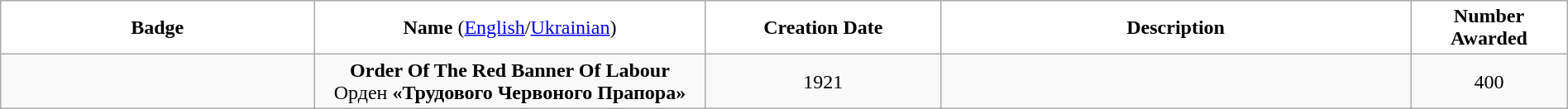<table class="wikitable" width="100%" style="text-align:center;">
<tr>
<td width="20%" bgcolor="#FFFFFF"><strong>Badge</strong></td>
<td width="25%" bgcolor="#FFFFFF"><strong>Name</strong> (<a href='#'>English</a>/<a href='#'>Ukrainian</a>)</td>
<td width="15%" bgcolor="#FFFFFF"><strong>Creation Date</strong></td>
<td width="30%" bgcolor="#FFFFFF"><strong>Description</strong></td>
<td width="10%" bgcolor="#FFFFFF"><strong>Number Awarded</strong></td>
</tr>
<tr>
<td></td>
<td><strong>Order Of The Red Banner Of Labour</strong><br>Орден <strong>«Трудового Червоного Прапора»</strong></td>
<td>1921</td>
<td></td>
<td>400</td>
</tr>
</table>
